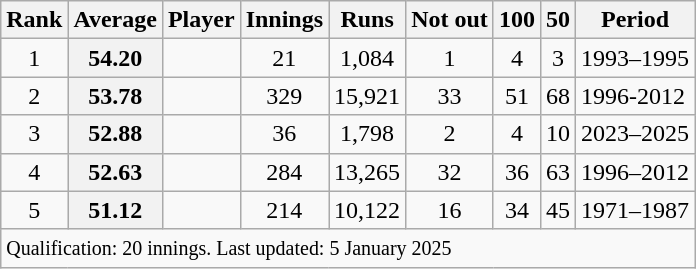<table class="wikitable sortable">
<tr>
<th scope=col>Rank</th>
<th scope=col>Average</th>
<th scope=col>Player</th>
<th scope=col>Innings</th>
<th scope=col>Runs</th>
<th scope=col>Not out</th>
<th scope=col>100</th>
<th scope=col>50</th>
<th scope=col>Period</th>
</tr>
<tr>
<td align="center">1</td>
<th scope="row" style="text-align:center;">54.20</th>
<td></td>
<td align="center">21</td>
<td align="center">1,084</td>
<td align="center">1</td>
<td align="center">4</td>
<td align="center">3</td>
<td>1993–1995</td>
</tr>
<tr>
<td align="center">2</td>
<th scope="row" style="text-align:center;">53.78</th>
<td></td>
<td align="center">329</td>
<td align="center">15,921</td>
<td align="center">33</td>
<td align="center">51</td>
<td align="center">68</td>
<td>1996-2012</td>
</tr>
<tr>
<td align="center">3</td>
<th scope="row" style="text-align:center;">52.88</th>
<td></td>
<td align="center">36</td>
<td align="center">1,798</td>
<td align="center">2</td>
<td align="center">4</td>
<td align="center">10</td>
<td>2023–2025</td>
</tr>
<tr>
<td align=center>4</td>
<th scope=row style=text-align:center;>52.63</th>
<td></td>
<td align=center>284</td>
<td align=center>13,265</td>
<td align=center>32</td>
<td align=center>36</td>
<td align=center>63</td>
<td>1996–2012</td>
</tr>
<tr>
<td align=center>5</td>
<th scope=row style=text-align:center;>51.12</th>
<td></td>
<td align=center>214</td>
<td align=center>10,122</td>
<td align=center>16</td>
<td align=center>34</td>
<td align=center>45</td>
<td>1971–1987</td>
</tr>
<tr class="sortbottom">
<td colspan="9"><small>Qualification: 20 innings. Last updated: 5 January 2025</small></td>
</tr>
</table>
